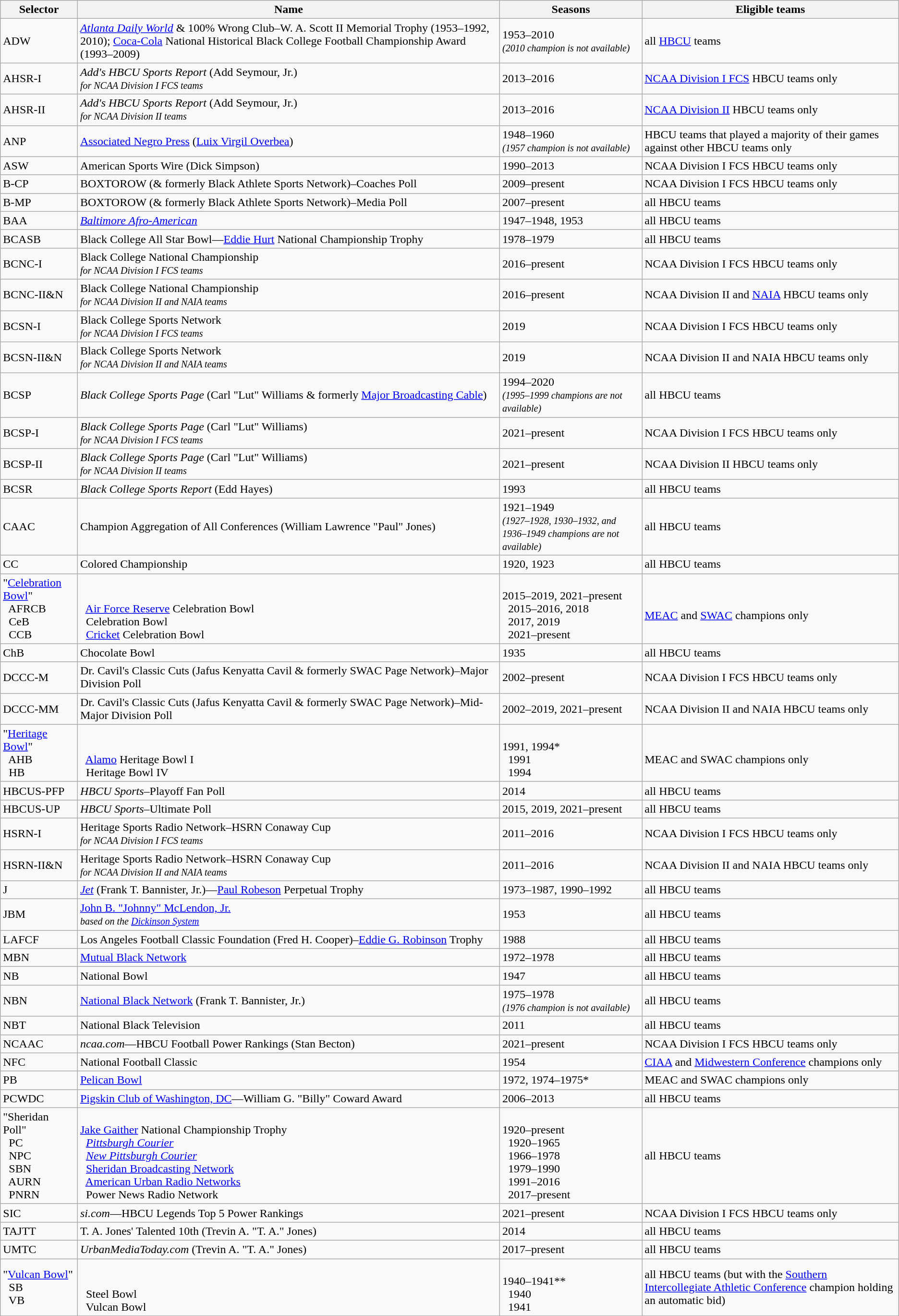<table class="wikitable">
<tr>
<th>Selector</th>
<th>Name</th>
<th>Seasons</th>
<th>Eligible teams</th>
</tr>
<tr>
<td>ADW</td>
<td><em><a href='#'>Atlanta Daily World</a></em> & 100% Wrong Club–W. A. Scott II Memorial Trophy (1953–1992, 2010); <a href='#'>Coca-Cola</a> National Historical Black College Football Championship Award (1993–2009)</td>
<td>1953–2010<br><small><em>(2010 champion is not available)</em></small></td>
<td>all <a href='#'>HBCU</a> teams</td>
</tr>
<tr>
<td>AHSR-I</td>
<td><em>Add's HBCU Sports Report</em> (Add Seymour, Jr.)<br><small><em>for NCAA Division I FCS teams</em></small></td>
<td>2013–2016</td>
<td><a href='#'>NCAA Division I FCS</a> HBCU teams only</td>
</tr>
<tr>
<td>AHSR-II</td>
<td><em>Add's HBCU Sports Report</em> (Add Seymour, Jr.)<br><small><em>for NCAA Division II teams</em></small></td>
<td>2013–2016</td>
<td><a href='#'>NCAA Division II</a> HBCU teams only</td>
</tr>
<tr>
<td>ANP</td>
<td><a href='#'>Associated Negro Press</a> (<a href='#'>Luix Virgil Overbea</a>)</td>
<td>1948–1960<br><small><em>(1957 champion is not available)</em></small></td>
<td>HBCU teams that played a majority of their games against other HBCU teams only</td>
</tr>
<tr>
<td>ASW</td>
<td>American Sports Wire (Dick Simpson)</td>
<td>1990–2013</td>
<td>NCAA Division I FCS HBCU teams only</td>
</tr>
<tr>
<td>B-CP</td>
<td>BOXTOROW (& formerly Black Athlete Sports Network)–Coaches Poll</td>
<td>2009–present</td>
<td>NCAA Division I FCS HBCU teams only</td>
</tr>
<tr>
<td>B-MP</td>
<td>BOXTOROW (& formerly Black Athlete Sports Network)–Media Poll</td>
<td>2007–present</td>
<td>all HBCU teams</td>
</tr>
<tr>
<td>BAA</td>
<td><em><a href='#'>Baltimore Afro-American</a></em></td>
<td>1947–1948, 1953</td>
<td>all HBCU teams</td>
</tr>
<tr>
<td>BCASB</td>
<td>Black College All Star Bowl—<a href='#'>Eddie Hurt</a> National Championship Trophy</td>
<td>1978–1979</td>
<td>all HBCU teams</td>
</tr>
<tr>
<td>BCNC-I</td>
<td>Black College National Championship<br><small><em>for NCAA Division I FCS teams</em></small></td>
<td>2016–present</td>
<td>NCAA Division I FCS HBCU teams only</td>
</tr>
<tr>
<td>BCNC-II&N</td>
<td>Black College National Championship<br><small><em>for NCAA Division II and NAIA teams</em></small></td>
<td>2016–present</td>
<td>NCAA Division II and <a href='#'>NAIA</a> HBCU teams only</td>
</tr>
<tr>
<td>BCSN-I</td>
<td>Black College Sports Network<br><small><em>for NCAA Division I FCS teams</em></small></td>
<td>2019</td>
<td>NCAA Division I FCS HBCU teams only</td>
</tr>
<tr>
<td>BCSN-II&N</td>
<td>Black College Sports Network<br><small><em>for NCAA Division II and NAIA teams</em></small></td>
<td>2019</td>
<td>NCAA Division II and NAIA HBCU teams only</td>
</tr>
<tr>
<td>BCSP</td>
<td><em>Black College Sports Page</em> (Carl "Lut" Williams & formerly <a href='#'>Major Broadcasting Cable</a>)</td>
<td>1994–2020<br><small><em>(1995–1999 champions are not available)</em></small></td>
<td>all HBCU teams</td>
</tr>
<tr>
<td>BCSP-I</td>
<td><em>Black College Sports Page</em> (Carl "Lut" Williams)<br><small><em>for NCAA Division I FCS teams</em></small></td>
<td>2021–present</td>
<td>NCAA Division I FCS HBCU teams only</td>
</tr>
<tr>
<td>BCSP-II</td>
<td><em>Black College Sports Page</em> (Carl "Lut" Williams)<br><small><em>for NCAA Division II teams</em></small></td>
<td>2021–present</td>
<td>NCAA Division II HBCU teams only</td>
</tr>
<tr>
<td>BCSR</td>
<td><em>Black College Sports Report</em> (Edd Hayes)</td>
<td>1993</td>
<td>all HBCU teams</td>
</tr>
<tr>
<td>CAAC</td>
<td>Champion Aggregation of All Conferences (William Lawrence "Paul" Jones)</td>
<td>1921–1949<br><small><em>(1927–1928, 1930–1932, and 1936–1949 champions are not available)</em></small></td>
<td>all HBCU teams</td>
</tr>
<tr>
<td>CC</td>
<td>Colored Championship</td>
<td>1920, 1923</td>
<td>all HBCU teams</td>
</tr>
<tr>
<td>"<a href='#'>Celebration Bowl</a>"<br>  AFRCB<br>  CeB<br>  CCB</td>
<td><br><br>  <a href='#'>Air Force Reserve</a> Celebration Bowl<br>  Celebration Bowl<br>  <a href='#'>Cricket</a> Celebration Bowl</td>
<td><br>2015–2019, 2021–present<br>  2015–2016, 2018<br>  2017, 2019<br>  2021–present</td>
<td><br><a href='#'>MEAC</a> and <a href='#'>SWAC</a> champions only</td>
</tr>
<tr>
<td>ChB</td>
<td>Chocolate Bowl</td>
<td>1935</td>
<td>all HBCU teams</td>
</tr>
<tr>
<td>DCCC-M</td>
<td>Dr. Cavil's Classic Cuts (Jafus Kenyatta Cavil & formerly SWAC Page Network)–Major Division Poll</td>
<td>2002–present</td>
<td>NCAA Division I FCS HBCU teams only</td>
</tr>
<tr>
<td>DCCC-MM</td>
<td>Dr. Cavil's Classic Cuts (Jafus Kenyatta Cavil & formerly SWAC Page Network)–Mid-Major Division Poll</td>
<td>2002–2019, 2021–present</td>
<td>NCAA Division II and NAIA HBCU teams only</td>
</tr>
<tr>
<td>"<a href='#'>Heritage Bowl</a>"<br>  AHB<br>  HB</td>
<td><br><br>  <a href='#'>Alamo</a> Heritage Bowl I<br>  Heritage Bowl IV</td>
<td><br>1991, 1994*<br>  1991<br>  1994</td>
<td><br>MEAC and SWAC champions only</td>
</tr>
<tr>
<td>HBCUS-PFP</td>
<td><em>HBCU Sports</em>–Playoff Fan Poll</td>
<td>2014</td>
<td>all HBCU teams</td>
</tr>
<tr>
<td>HBCUS-UP</td>
<td><em>HBCU Sports</em>–Ultimate Poll</td>
<td>2015, 2019, 2021–present</td>
<td>all HBCU teams</td>
</tr>
<tr>
<td>HSRN-I</td>
<td>Heritage Sports Radio Network–HSRN Conaway Cup<br><small><em>for NCAA Division I FCS teams</em></small></td>
<td>2011–2016</td>
<td>NCAA Division I FCS HBCU teams only</td>
</tr>
<tr>
<td>HSRN-II&N</td>
<td>Heritage Sports Radio Network–HSRN Conaway Cup<br><small><em>for NCAA Division II and NAIA teams</em></small></td>
<td>2011–2016</td>
<td>NCAA Division II and NAIA HBCU teams only</td>
</tr>
<tr>
<td>J</td>
<td><em><a href='#'>Jet</a></em> (Frank T. Bannister, Jr.)—<a href='#'>Paul Robeson</a> Perpetual Trophy</td>
<td>1973–1987, 1990–1992</td>
<td>all HBCU teams</td>
</tr>
<tr>
<td>JBM</td>
<td><a href='#'>John B. "Johnny" McLendon, Jr.</a><br><small><em>based on the <a href='#'>Dickinson System</a></em></small></td>
<td>1953</td>
<td>all HBCU teams</td>
</tr>
<tr>
<td>LAFCF</td>
<td>Los Angeles Football Classic Foundation (Fred H. Cooper)–<a href='#'>Eddie G. Robinson</a> Trophy</td>
<td>1988</td>
<td>all HBCU teams</td>
</tr>
<tr>
<td>MBN</td>
<td><a href='#'>Mutual Black Network</a></td>
<td>1972–1978</td>
<td>all HBCU teams</td>
</tr>
<tr>
<td>NB</td>
<td>National Bowl</td>
<td>1947</td>
<td>all HBCU teams</td>
</tr>
<tr>
<td>NBN</td>
<td><a href='#'>National Black Network</a> (Frank T. Bannister, Jr.)</td>
<td>1975–1978<br><small><em>(1976 champion is not available)</em></small></td>
<td>all HBCU teams</td>
</tr>
<tr>
<td>NBT</td>
<td>National Black Television</td>
<td>2011</td>
<td>all HBCU teams</td>
</tr>
<tr>
<td>NCAAC</td>
<td><em>ncaa.com</em>—HBCU Football Power Rankings (Stan Becton)</td>
<td>2021–present</td>
<td>NCAA Division I FCS HBCU teams only</td>
</tr>
<tr>
<td>NFC</td>
<td>National Football Classic</td>
<td>1954</td>
<td><a href='#'>CIAA</a> and <a href='#'>Midwestern Conference</a> champions only</td>
</tr>
<tr>
<td>PB</td>
<td><a href='#'>Pelican Bowl</a></td>
<td>1972, 1974–1975*</td>
<td>MEAC and SWAC champions only</td>
</tr>
<tr>
<td>PCWDC</td>
<td><a href='#'>Pigskin Club of Washington, DC</a>—William G. "Billy" Coward Award</td>
<td>2006–2013</td>
<td>all HBCU teams</td>
</tr>
<tr>
<td>"Sheridan Poll"<br>  PC<br>  NPC<br>  SBN<br>  AURN<br>  PNRN</td>
<td><br><a href='#'>Jake Gaither</a> National Championship Trophy<br>  <em><a href='#'>Pittsburgh Courier</a></em><br>  <em><a href='#'>New Pittsburgh Courier</a></em><br>  <a href='#'>Sheridan Broadcasting Network</a><br>  <a href='#'>American Urban Radio Networks</a><br>  Power News Radio Network</td>
<td><br>1920–present<br>  1920–1965<br>  1966–1978<br>  1979–1990<br>  1991–2016<br>  2017–present</td>
<td>all HBCU teams</td>
</tr>
<tr>
<td>SIC</td>
<td><em>si.com</em>—HBCU Legends Top 5 Power Rankings</td>
<td>2021–present</td>
<td>NCAA Division I FCS HBCU teams only</td>
</tr>
<tr>
<td>TAJTT</td>
<td>T. A. Jones' Talented 10th (Trevin A. "T. A." Jones)</td>
<td>2014</td>
<td>all HBCU teams</td>
</tr>
<tr>
<td>UMTC</td>
<td><em>UrbanMediaToday.com</em> (Trevin A. "T. A." Jones)</td>
<td>2017–present</td>
<td>all HBCU teams</td>
</tr>
<tr>
<td>"<a href='#'>Vulcan Bowl</a>"<br>  SB<br>  VB</td>
<td><br><br>  Steel Bowl<br>  Vulcan Bowl</td>
<td><br>1940–1941**<br>  1940<br>  1941</td>
<td>all HBCU teams (but with the <a href='#'>Southern Intercollegiate Athletic Conference</a> champion holding an automatic bid)</td>
</tr>
</table>
